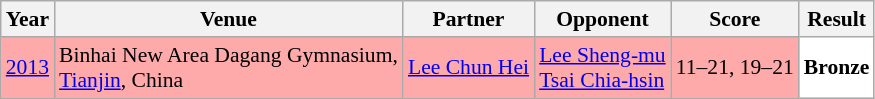<table class="sortable wikitable" style="font-size: 90%">
<tr>
<th>Year</th>
<th>Venue</th>
<th>Partner</th>
<th>Opponent</th>
<th>Score</th>
<th>Result</th>
</tr>
<tr style="background:#FFAAAA">
<td align="center"><a href='#'>2013</a></td>
<td align="left">Binhai New Area Dagang Gymnasium,<br><a href='#'>Tianjin</a>, China</td>
<td align="left"> <a href='#'>Lee Chun Hei</a></td>
<td align="left"> <a href='#'>Lee Sheng-mu</a><br> <a href='#'>Tsai Chia-hsin</a></td>
<td align="left">11–21, 19–21</td>
<td style="text-align:left; background:white"> <strong>Bronze</strong></td>
</tr>
</table>
